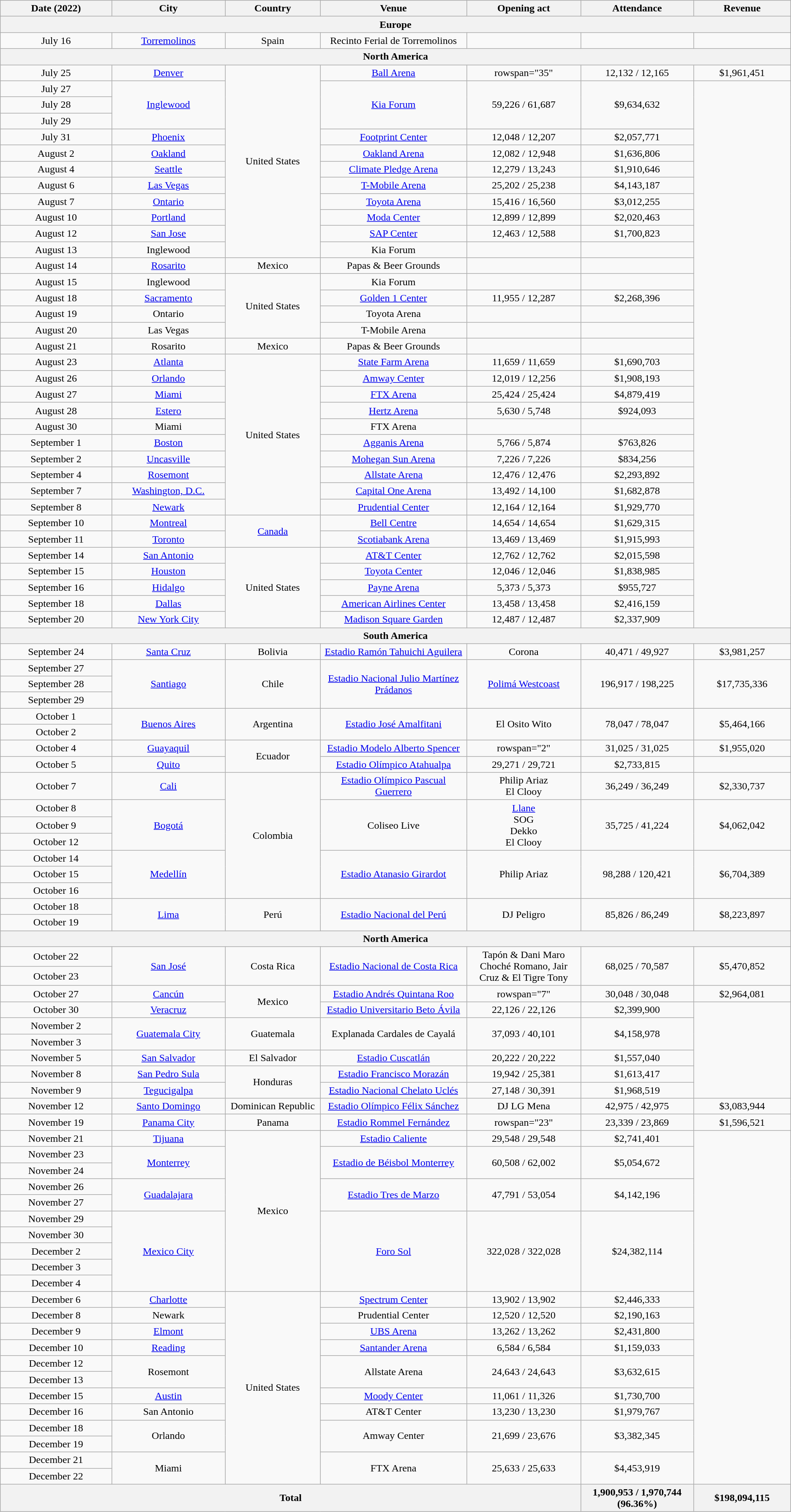<table class="wikitable plainrowheaders" style="text-align:center;">
<tr>
<th scope="col" style="width:12em;">Date (2022)</th>
<th scope="col" style="width:12em;">City</th>
<th scope="col" style="width:10em;">Country</th>
<th scope="col" style="width:16em;">Venue</th>
<th scope="col" style="width:12em;">Opening act</th>
<th scope="col" style="width:12em;">Attendance</th>
<th scope="col" style="width:10em;">Revenue</th>
</tr>
<tr>
<th colspan="7">Europe</th>
</tr>
<tr>
<td>July 16</td>
<td><a href='#'>Torremolinos</a></td>
<td>Spain</td>
<td>Recinto Ferial de Torremolinos</td>
<td></td>
<td></td>
<td></td>
</tr>
<tr>
<th colspan="7">North America</th>
</tr>
<tr>
<td>July 25</td>
<td><a href='#'>Denver</a></td>
<td rowspan="12">United States</td>
<td><a href='#'>Ball Arena</a></td>
<td>rowspan="35" </td>
<td>12,132 / 12,165</td>
<td>$1,961,451</td>
</tr>
<tr>
<td>July 27</td>
<td rowspan="3"><a href='#'>Inglewood</a></td>
<td rowspan="3"><a href='#'>Kia Forum</a></td>
<td rowspan="3">59,226 / 61,687</td>
<td rowspan="3">$9,634,632</td>
</tr>
<tr>
<td>July 28</td>
</tr>
<tr>
<td>July 29</td>
</tr>
<tr>
<td>July 31</td>
<td><a href='#'>Phoenix</a></td>
<td><a href='#'>Footprint Center</a></td>
<td>12,048 / 12,207</td>
<td>$2,057,771</td>
</tr>
<tr>
<td>August 2</td>
<td><a href='#'>Oakland</a></td>
<td><a href='#'>Oakland Arena</a></td>
<td>12,082 / 12,948</td>
<td>$1,636,806</td>
</tr>
<tr>
<td>August 4</td>
<td><a href='#'>Seattle</a></td>
<td><a href='#'>Climate Pledge Arena</a></td>
<td>12,279 / 13,243</td>
<td>$1,910,646</td>
</tr>
<tr>
<td>August 6</td>
<td><a href='#'>Las Vegas</a></td>
<td><a href='#'>T-Mobile Arena</a></td>
<td>25,202 / 25,238</td>
<td>$4,143,187</td>
</tr>
<tr>
<td>August 7</td>
<td><a href='#'>Ontario</a></td>
<td><a href='#'>Toyota Arena</a></td>
<td>15,416 / 16,560</td>
<td>$3,012,255</td>
</tr>
<tr>
<td>August 10</td>
<td><a href='#'>Portland</a></td>
<td><a href='#'>Moda Center</a></td>
<td>12,899 / 12,899</td>
<td>$2,020,463</td>
</tr>
<tr>
<td>August 12</td>
<td><a href='#'>San Jose</a></td>
<td><a href='#'>SAP Center</a></td>
<td>12,463 / 12,588</td>
<td>$1,700,823</td>
</tr>
<tr>
<td>August 13</td>
<td>Inglewood</td>
<td>Kia Forum</td>
<td></td>
<td></td>
</tr>
<tr>
<td>August 14</td>
<td><a href='#'>Rosarito</a></td>
<td>Mexico</td>
<td>Papas & Beer Grounds</td>
<td></td>
<td></td>
</tr>
<tr>
<td>August 15</td>
<td>Inglewood</td>
<td rowspan="4">United States</td>
<td>Kia Forum</td>
<td></td>
<td></td>
</tr>
<tr>
<td>August 18</td>
<td><a href='#'>Sacramento</a></td>
<td><a href='#'>Golden 1 Center</a></td>
<td>11,955 /  12,287</td>
<td>$2,268,396</td>
</tr>
<tr>
<td>August 19</td>
<td>Ontario</td>
<td>Toyota Arena</td>
<td></td>
<td></td>
</tr>
<tr>
<td>August 20</td>
<td>Las Vegas</td>
<td>T-Mobile Arena</td>
<td></td>
<td></td>
</tr>
<tr>
<td>August 21</td>
<td>Rosarito</td>
<td>Mexico</td>
<td>Papas & Beer Grounds</td>
<td></td>
<td></td>
</tr>
<tr>
<td>August 23</td>
<td><a href='#'>Atlanta</a></td>
<td rowspan="10">United States</td>
<td><a href='#'>State Farm Arena</a></td>
<td>11,659 / 11,659</td>
<td>$1,690,703</td>
</tr>
<tr>
<td>August 26</td>
<td><a href='#'>Orlando</a></td>
<td><a href='#'>Amway Center</a></td>
<td>12,019 / 12,256</td>
<td>$1,908,193</td>
</tr>
<tr>
<td>August 27</td>
<td><a href='#'>Miami</a></td>
<td><a href='#'>FTX Arena</a></td>
<td>25,424 / 25,424</td>
<td>$4,879,419</td>
</tr>
<tr>
<td>August 28</td>
<td><a href='#'>Estero</a></td>
<td><a href='#'>Hertz Arena</a></td>
<td>5,630 / 5,748</td>
<td>$924,093</td>
</tr>
<tr>
<td>August 30</td>
<td>Miami</td>
<td>FTX Arena</td>
<td></td>
<td></td>
</tr>
<tr>
<td>September 1</td>
<td><a href='#'>Boston</a></td>
<td><a href='#'>Agganis Arena</a></td>
<td>5,766 / 5,874</td>
<td>$763,826</td>
</tr>
<tr>
<td>September 2</td>
<td><a href='#'>Uncasville</a></td>
<td><a href='#'>Mohegan Sun Arena</a></td>
<td>7,226 / 7,226</td>
<td>$834,256</td>
</tr>
<tr>
<td>September 4</td>
<td><a href='#'>Rosemont</a></td>
<td><a href='#'>Allstate Arena</a></td>
<td>12,476 / 12,476</td>
<td>$2,293,892</td>
</tr>
<tr>
<td>September 7</td>
<td><a href='#'>Washington, D.C.</a></td>
<td><a href='#'>Capital One Arena</a></td>
<td>13,492 / 14,100</td>
<td>$1,682,878</td>
</tr>
<tr>
<td>September 8</td>
<td><a href='#'>Newark</a></td>
<td><a href='#'>Prudential Center</a></td>
<td>12,164 / 12,164</td>
<td>$1,929,770</td>
</tr>
<tr>
<td>September 10</td>
<td><a href='#'>Montreal</a></td>
<td rowspan="2"><a href='#'>Canada</a></td>
<td><a href='#'>Bell Centre</a></td>
<td>14,654 / 14,654</td>
<td>$1,629,315</td>
</tr>
<tr>
<td>September 11</td>
<td><a href='#'>Toronto</a></td>
<td><a href='#'>Scotiabank Arena</a></td>
<td>13,469 / 13,469</td>
<td>$1,915,993</td>
</tr>
<tr>
<td>September 14</td>
<td><a href='#'>San Antonio</a></td>
<td rowspan="5">United States</td>
<td><a href='#'>AT&T Center</a></td>
<td>12,762 / 12,762</td>
<td>$2,015,598</td>
</tr>
<tr>
<td>September 15</td>
<td><a href='#'>Houston</a></td>
<td><a href='#'>Toyota Center</a></td>
<td>12,046 / 12,046</td>
<td>$1,838,985</td>
</tr>
<tr>
<td>September 16</td>
<td><a href='#'>Hidalgo</a></td>
<td><a href='#'>Payne Arena</a></td>
<td>5,373 / 5,373</td>
<td>$955,727</td>
</tr>
<tr>
<td>September 18</td>
<td><a href='#'>Dallas</a></td>
<td><a href='#'>American Airlines Center</a></td>
<td>13,458 / 13,458</td>
<td>$2,416,159</td>
</tr>
<tr>
<td>September 20</td>
<td><a href='#'>New York City</a></td>
<td><a href='#'>Madison Square Garden</a></td>
<td>12,487 / 12,487</td>
<td>$2,337,909</td>
</tr>
<tr>
<th colspan="7">South America</th>
</tr>
<tr>
<td>September 24</td>
<td><a href='#'>Santa Cruz</a></td>
<td>Bolivia</td>
<td><a href='#'>Estadio Ramón Tahuichi Aguilera</a></td>
<td>Corona</td>
<td>40,471 / 49,927</td>
<td>$3,981,257</td>
</tr>
<tr>
<td>September 27</td>
<td rowspan="3"><a href='#'>Santiago</a></td>
<td rowspan="3">Chile</td>
<td rowspan="3"><a href='#'>Estadio Nacional Julio Martínez Prádanos</a></td>
<td rowspan="3"><a href='#'>Polimá Westcoast</a></td>
<td rowspan="3">196,917 / 198,225</td>
<td rowspan="3">$17,735,336</td>
</tr>
<tr>
<td>September 28</td>
</tr>
<tr>
<td>September 29</td>
</tr>
<tr>
<td>October 1</td>
<td rowspan="2"><a href='#'>Buenos Aires</a></td>
<td rowspan="2">Argentina</td>
<td rowspan="2"><a href='#'>Estadio José Amalfitani</a></td>
<td rowspan="2">El Osito Wito</td>
<td rowspan="2">78,047 / 78,047</td>
<td rowspan="2">$5,464,166</td>
</tr>
<tr>
<td>October 2</td>
</tr>
<tr>
<td>October 4</td>
<td><a href='#'>Guayaquil</a></td>
<td rowspan="2">Ecuador</td>
<td><a href='#'>Estadio Modelo Alberto Spencer</a></td>
<td>rowspan="2" </td>
<td>31,025 / 31,025</td>
<td>$1,955,020</td>
</tr>
<tr>
<td>October 5</td>
<td><a href='#'>Quito</a></td>
<td><a href='#'>Estadio Olímpico Atahualpa</a></td>
<td>29,271 / 29,721</td>
<td>$2,733,815</td>
</tr>
<tr>
<td>October 7</td>
<td><a href='#'>Cali</a></td>
<td rowspan="7">Colombia</td>
<td><a href='#'>Estadio Olímpico Pascual Guerrero</a></td>
<td>Philip Ariaz<br>El Clooy</td>
<td>36,249 / 36,249</td>
<td>$2,330,737</td>
</tr>
<tr>
<td>October 8</td>
<td rowspan="3"><a href='#'>Bogotá</a></td>
<td rowspan="3">Coliseo Live</td>
<td rowspan="3"><a href='#'>Llane</a><br>SOG<br>Dekko<br>El Clooy</td>
<td rowspan="3">35,725 / 41,224</td>
<td rowspan="3">$4,062,042</td>
</tr>
<tr>
<td>October 9</td>
</tr>
<tr>
<td>October 12</td>
</tr>
<tr>
<td>October 14</td>
<td rowspan="3"><a href='#'>Medellín</a></td>
<td rowspan="3"><a href='#'>Estadio Atanasio Girardot</a></td>
<td rowspan="3">Philip Ariaz</td>
<td rowspan="3">98,288 / 120,421</td>
<td rowspan="3">$6,704,389</td>
</tr>
<tr>
<td>October 15</td>
</tr>
<tr>
<td>October 16</td>
</tr>
<tr>
<td>October 18</td>
<td rowspan="2"><a href='#'>Lima</a></td>
<td rowspan="2">Perú</td>
<td rowspan="2"><a href='#'>Estadio Nacional del Perú</a></td>
<td rowspan="2">DJ Peligro</td>
<td rowspan="2">85,826 / 86,249</td>
<td rowspan="2">$8,223,897</td>
</tr>
<tr>
<td>October 19</td>
</tr>
<tr>
<th colspan="7">North America</th>
</tr>
<tr>
<td>October 22</td>
<td rowspan="2"><a href='#'>San José</a></td>
<td rowspan="2">Costa Rica</td>
<td rowspan="2"><a href='#'>Estadio Nacional de Costa Rica</a></td>
<td rowspan="2">Tapón & Dani Maro<br>Choché Romano, Jair Cruz & El Tigre Tony</td>
<td rowspan="2">68,025 / 70,587</td>
<td rowspan="2">$5,470,852</td>
</tr>
<tr>
<td>October 23</td>
</tr>
<tr>
<td>October 27</td>
<td><a href='#'>Cancún</a></td>
<td rowspan="2">Mexico</td>
<td><a href='#'>Estadio Andrés Quintana Roo</a></td>
<td>rowspan="7" </td>
<td>30,048 / 30,048</td>
<td>$2,964,081</td>
</tr>
<tr>
<td>October 30</td>
<td><a href='#'>Veracruz</a></td>
<td><a href='#'>Estadio Universitario Beto Ávila</a></td>
<td>22,126 / 22,126</td>
<td>$2,399,900</td>
</tr>
<tr>
<td>November 2</td>
<td rowspan="2"><a href='#'>Guatemala City</a></td>
<td rowspan="2">Guatemala</td>
<td rowspan="2">Explanada Cardales de Cayalá</td>
<td rowspan="2">37,093 / 40,101</td>
<td rowspan="2">$4,158,978</td>
</tr>
<tr>
<td>November 3</td>
</tr>
<tr>
<td>November 5</td>
<td><a href='#'>San Salvador</a></td>
<td>El Salvador</td>
<td><a href='#'>Estadio Cuscatlán</a></td>
<td>20,222 / 20,222</td>
<td>$1,557,040</td>
</tr>
<tr>
<td>November 8</td>
<td><a href='#'>San Pedro Sula</a></td>
<td rowspan="2">Honduras</td>
<td><a href='#'>Estadio Francisco Morazán</a></td>
<td>19,942 / 25,381</td>
<td>$1,613,417</td>
</tr>
<tr>
<td>November 9</td>
<td><a href='#'>Tegucigalpa</a></td>
<td><a href='#'>Estadio Nacional Chelato Uclés</a></td>
<td>27,148 / 30,391</td>
<td>$1,968,519</td>
</tr>
<tr>
<td>November 12</td>
<td><a href='#'>Santo Domingo</a></td>
<td>Dominican Republic</td>
<td><a href='#'>Estadio Olímpico Félix Sánchez</a></td>
<td>DJ LG Mena</td>
<td>42,975 / 42,975</td>
<td>$3,083,944</td>
</tr>
<tr>
<td>November 19</td>
<td><a href='#'>Panama City</a></td>
<td>Panama</td>
<td><a href='#'>Estadio Rommel Fernández</a></td>
<td>rowspan="23" </td>
<td>23,339 / 23,869</td>
<td>$1,596,521</td>
</tr>
<tr>
<td>November 21</td>
<td><a href='#'>Tijuana</a></td>
<td rowspan="10">Mexico</td>
<td><a href='#'>Estadio Caliente</a></td>
<td>29,548 / 29,548</td>
<td>$2,741,401</td>
</tr>
<tr>
<td>November 23</td>
<td rowspan="2"><a href='#'>Monterrey</a></td>
<td rowspan="2"><a href='#'>Estadio de Béisbol Monterrey</a></td>
<td rowspan="2">60,508 / 62,002</td>
<td rowspan="2">$5,054,672</td>
</tr>
<tr>
<td>November 24</td>
</tr>
<tr>
<td>November 26</td>
<td rowspan="2"><a href='#'>Guadalajara</a></td>
<td rowspan="2"><a href='#'>Estadio Tres de Marzo</a></td>
<td rowspan="2">47,791 / 53,054</td>
<td rowspan="2">$4,142,196</td>
</tr>
<tr>
<td>November 27</td>
</tr>
<tr>
<td>November 29</td>
<td rowspan="5"><a href='#'>Mexico City</a></td>
<td rowspan="5"><a href='#'>Foro Sol</a></td>
<td rowspan="5">322,028 / 322,028</td>
<td rowspan="5">$24,382,114</td>
</tr>
<tr>
<td>November 30</td>
</tr>
<tr>
<td>December 2</td>
</tr>
<tr>
<td>December 3</td>
</tr>
<tr>
<td>December 4</td>
</tr>
<tr>
<td>December 6</td>
<td><a href='#'>Charlotte</a></td>
<td rowspan="12">United States</td>
<td><a href='#'>Spectrum Center</a></td>
<td>13,902 / 13,902</td>
<td>$2,446,333</td>
</tr>
<tr>
<td>December 8</td>
<td>Newark</td>
<td>Prudential Center</td>
<td>12,520 / 12,520</td>
<td>$2,190,163</td>
</tr>
<tr>
<td>December 9</td>
<td><a href='#'>Elmont</a></td>
<td><a href='#'>UBS Arena</a></td>
<td>13,262 / 13,262</td>
<td>$2,431,800</td>
</tr>
<tr>
<td>December 10</td>
<td><a href='#'>Reading</a></td>
<td><a href='#'>Santander Arena</a></td>
<td>6,584 / 6,584</td>
<td>$1,159,033</td>
</tr>
<tr>
<td>December 12</td>
<td rowspan="2">Rosemont</td>
<td rowspan="2">Allstate Arena</td>
<td rowspan="2">24,643 / 24,643</td>
<td rowspan="2">$3,632,615</td>
</tr>
<tr>
<td>December 13</td>
</tr>
<tr>
<td>December 15</td>
<td><a href='#'>Austin</a></td>
<td><a href='#'>Moody Center</a></td>
<td>11,061 / 11,326</td>
<td>$1,730,700</td>
</tr>
<tr>
<td>December 16</td>
<td>San Antonio</td>
<td>AT&T Center</td>
<td>13,230 / 13,230</td>
<td>$1,979,767</td>
</tr>
<tr>
<td>December 18</td>
<td rowspan="2">Orlando</td>
<td rowspan="2">Amway Center</td>
<td rowspan="2">21,699 / 23,676</td>
<td rowspan="2">$3,382,345</td>
</tr>
<tr>
<td>December 19</td>
</tr>
<tr>
<td>December 21</td>
<td rowspan="2">Miami</td>
<td rowspan="2">FTX Arena</td>
<td rowspan="2">25,633 / 25,633</td>
<td rowspan="2">$4,453,919</td>
</tr>
<tr>
<td>December 22</td>
</tr>
<tr>
<th colspan="5">Total</th>
<th>1,900,953 / 1,970,744 (96.36%)</th>
<th>$198,094,115</th>
</tr>
</table>
